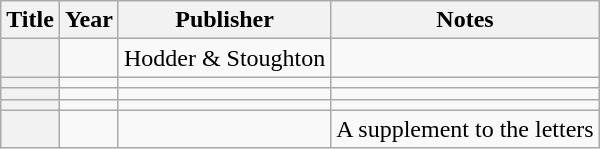<table class="wikitable plainrowheaders sortable" style="margin-right: 0;">
<tr>
<th scope="col">Title</th>
<th scope="col">Year</th>
<th scope="col">Publisher</th>
<th scope="col" class="unsortable">Notes</th>
</tr>
<tr>
<th scope="row"></th>
<td></td>
<td>Hodder & Stoughton</td>
<td></td>
</tr>
<tr>
<th scope="row"></th>
<td></td>
<td></td>
<td></td>
</tr>
<tr>
<th scope="row"></th>
<td></td>
<td></td>
<td></td>
</tr>
<tr>
<th scope="row"></th>
<td></td>
<td></td>
<td></td>
</tr>
<tr>
<th scope="row"></th>
<td></td>
<td></td>
<td>A supplement to the letters</td>
</tr>
</table>
